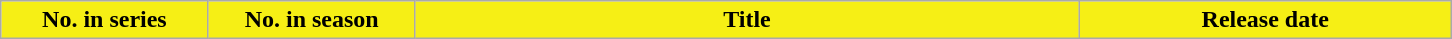<table class="wikitable plainrowheaders mw-collapsible mw-collapsed">
<tr>
<th style="background:#F6EF15; color: black; width:10%;">No. in series</th>
<th style="background:#F6EF15; color: black; width:10%;">No. in season</th>
<th style="background:#F6EF15; color: black; width:32%;">Title</th>
<th style="background:#F6EF15; color: black; width:18%;">Release date<br>






















</th>
</tr>
</table>
